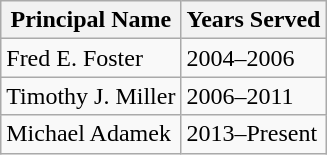<table class="wikitable">
<tr>
<th>Principal Name</th>
<th>Years Served</th>
</tr>
<tr>
<td>Fred E. Foster</td>
<td>2004–2006</td>
</tr>
<tr>
<td>Timothy J. Miller</td>
<td>2006–2011</td>
</tr>
<tr>
<td>Michael Adamek</td>
<td>2013–Present</td>
</tr>
</table>
